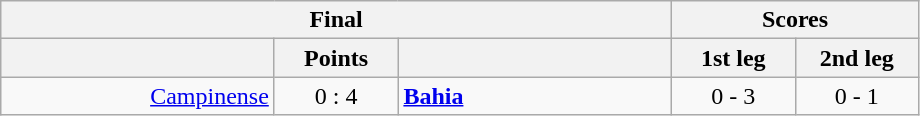<table class="wikitable" style="text-align:center;">
<tr>
<th colspan=3>Final</th>
<th colspan=3>Scores</th>
</tr>
<tr>
<th width="175"></th>
<th width="75">Points</th>
<th width="175"></th>
<th width="75">1st leg</th>
<th width="75">2nd leg</th>
</tr>
<tr>
<td align=right><a href='#'>Campinense</a></td>
<td>0 : 4</td>
<td align=left><strong><a href='#'>Bahia</a></strong></td>
<td>0 - 3</td>
<td>0 - 1</td>
</tr>
</table>
